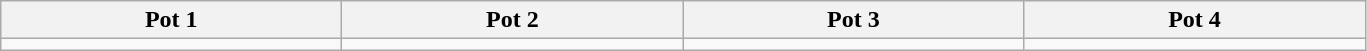<table class="wikitable">
<tr>
<th width=220>Pot 1</th>
<th width=220>Pot 2</th>
<th width=220>Pot 3</th>
<th width=220>Pot 4</th>
</tr>
<tr>
<td valign=top></td>
<td valign=top></td>
<td valign=top></td>
<td valign=top></td>
</tr>
</table>
